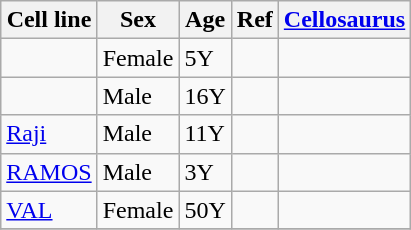<table class="wikitable sortable">
<tr>
<th>Cell line</th>
<th>Sex</th>
<th>Age</th>
<th>Ref</th>
<th><a href='#'>Cellosaurus</a></th>
</tr>
<tr>
<td></td>
<td>Female</td>
<td>5Y</td>
<td></td>
<td></td>
</tr>
<tr>
<td></td>
<td>Male</td>
<td>16Y</td>
<td></td>
<td></td>
</tr>
<tr>
<td><a href='#'>Raji</a></td>
<td>Male</td>
<td>11Y</td>
<td></td>
<td></td>
</tr>
<tr>
<td><a href='#'>RAMOS</a></td>
<td>Male</td>
<td>3Y</td>
<td></td>
<td></td>
</tr>
<tr>
<td><a href='#'>VAL</a></td>
<td>Female</td>
<td>50Y</td>
<td></td>
<td></td>
</tr>
<tr>
</tr>
</table>
